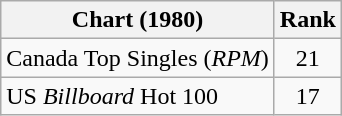<table class="wikitable">
<tr>
<th align="left">Chart (1980)</th>
<th align="left">Rank</th>
</tr>
<tr>
<td>Canada Top Singles (<em>RPM</em>)</td>
<td style="text-align:center;">21</td>
</tr>
<tr>
<td>US <em>Billboard</em> Hot 100</td>
<td style="text-align:center;">17</td>
</tr>
</table>
